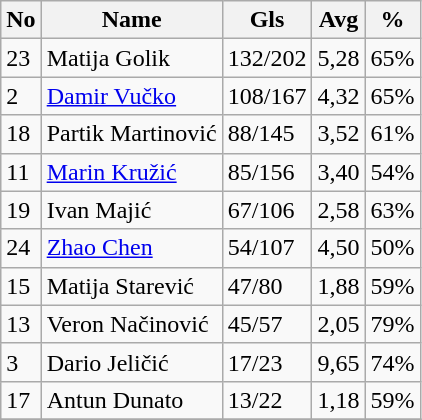<table class="wikitable">
<tr>
<th>No</th>
<th>Name</th>
<th>Gls</th>
<th>Avg</th>
<th>%</th>
</tr>
<tr>
<td>23</td>
<td>Matija Golik</td>
<td>132/202</td>
<td>5,28</td>
<td>65%</td>
</tr>
<tr>
<td>2</td>
<td><a href='#'>Damir Vučko</a></td>
<td>108/167</td>
<td>4,32</td>
<td>65%</td>
</tr>
<tr>
<td>18</td>
<td>Partik Martinović</td>
<td>88/145</td>
<td>3,52</td>
<td>61%</td>
</tr>
<tr>
<td>11</td>
<td><a href='#'>Marin Kružić</a></td>
<td>85/156</td>
<td>3,40</td>
<td>54%</td>
</tr>
<tr>
<td>19</td>
<td>Ivan Majić</td>
<td>67/106</td>
<td>2,58</td>
<td>63%</td>
</tr>
<tr>
<td>24</td>
<td><a href='#'>Zhao Chen</a></td>
<td>54/107</td>
<td>4,50</td>
<td>50%</td>
</tr>
<tr>
<td>15</td>
<td>Matija Starević</td>
<td>47/80</td>
<td>1,88</td>
<td>59%</td>
</tr>
<tr>
<td>13</td>
<td>Veron Načinović</td>
<td>45/57</td>
<td>2,05</td>
<td>79%</td>
</tr>
<tr>
<td>3</td>
<td>Dario Jeličić</td>
<td>17/23</td>
<td>9,65</td>
<td>74%</td>
</tr>
<tr>
<td>17</td>
<td>Antun Dunato</td>
<td>13/22</td>
<td>1,18</td>
<td>59%</td>
</tr>
<tr>
</tr>
</table>
